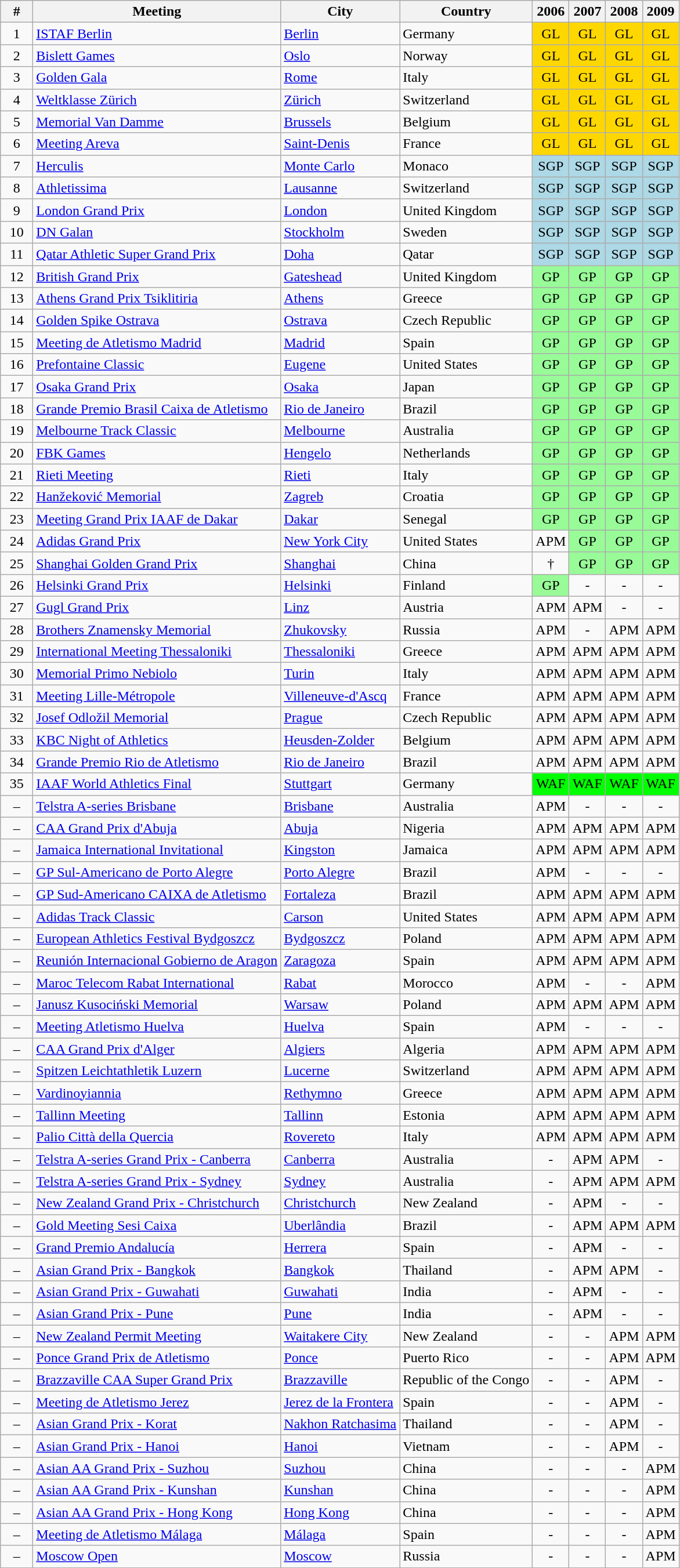<table class="wikitable sortable" style="text-align:center; float:center;">
<tr>
<th width=30px>#</th>
<th>Meeting</th>
<th>City</th>
<th>Country</th>
<th>2006</th>
<th>2007</th>
<th>2008</th>
<th>2009</th>
</tr>
<tr>
<td>1</td>
<td align=left><a href='#'>ISTAF Berlin</a></td>
<td align=left><a href='#'>Berlin</a></td>
<td align=left>Germany</td>
<td bgcolor=#ffd700>GL</td>
<td bgcolor=#ffd700>GL</td>
<td bgcolor=#ffd700>GL</td>
<td bgcolor=#ffd700>GL</td>
</tr>
<tr>
<td>2</td>
<td align=left><a href='#'>Bislett Games</a></td>
<td align=left><a href='#'>Oslo</a></td>
<td align=left>Norway</td>
<td bgcolor=#ffd700>GL</td>
<td bgcolor=#ffd700>GL</td>
<td bgcolor=#ffd700>GL</td>
<td bgcolor=#ffd700>GL</td>
</tr>
<tr>
<td>3</td>
<td align=left><a href='#'>Golden Gala</a></td>
<td align=left><a href='#'>Rome</a></td>
<td align=left>Italy</td>
<td bgcolor=#ffd700>GL</td>
<td bgcolor=#ffd700>GL</td>
<td bgcolor=#ffd700>GL</td>
<td bgcolor=#ffd700>GL</td>
</tr>
<tr>
<td>4</td>
<td align=left><a href='#'>Weltklasse Zürich</a></td>
<td align=left><a href='#'>Zürich</a></td>
<td align=left>Switzerland</td>
<td bgcolor=#ffd700>GL</td>
<td bgcolor=#ffd700>GL</td>
<td bgcolor=#ffd700>GL</td>
<td bgcolor=#ffd700>GL</td>
</tr>
<tr>
<td>5</td>
<td align=left><a href='#'>Memorial Van Damme</a></td>
<td align=left><a href='#'>Brussels</a></td>
<td align=left>Belgium</td>
<td bgcolor=#ffd700>GL</td>
<td bgcolor=#ffd700>GL</td>
<td bgcolor=#ffd700>GL</td>
<td bgcolor=#ffd700>GL</td>
</tr>
<tr>
<td>6</td>
<td align=left><a href='#'>Meeting Areva</a></td>
<td align=left><a href='#'>Saint-Denis</a></td>
<td align=left>France</td>
<td bgcolor=#ffd700>GL</td>
<td bgcolor=#ffd700>GL</td>
<td bgcolor=#ffd700>GL</td>
<td bgcolor=#ffd700>GL</td>
</tr>
<tr>
<td>7</td>
<td align=left><a href='#'>Herculis</a></td>
<td align=left><a href='#'>Monte Carlo</a></td>
<td align=left>Monaco</td>
<td bgcolor=#add8e6>SGP</td>
<td bgcolor=#add8e6>SGP</td>
<td bgcolor=#add8e6>SGP</td>
<td bgcolor=#add8e6>SGP</td>
</tr>
<tr>
<td>8</td>
<td align=left><a href='#'>Athletissima</a></td>
<td align=left><a href='#'>Lausanne</a></td>
<td align=left>Switzerland</td>
<td bgcolor=#add8e6>SGP</td>
<td bgcolor=#add8e6>SGP</td>
<td bgcolor=#add8e6>SGP</td>
<td bgcolor=#add8e6>SGP</td>
</tr>
<tr>
<td>9</td>
<td align=left><a href='#'>London Grand Prix</a></td>
<td align=left><a href='#'>London</a></td>
<td align=left>United Kingdom</td>
<td bgcolor=#add8e6>SGP</td>
<td bgcolor=#add8e6>SGP</td>
<td bgcolor=#add8e6>SGP</td>
<td bgcolor=#add8e6>SGP</td>
</tr>
<tr>
<td>10</td>
<td align=left><a href='#'>DN Galan</a></td>
<td align=left><a href='#'>Stockholm</a></td>
<td align=left>Sweden</td>
<td bgcolor=#add8e6>SGP</td>
<td bgcolor=#add8e6>SGP</td>
<td bgcolor=#add8e6>SGP</td>
<td bgcolor=#add8e6>SGP</td>
</tr>
<tr>
<td>11</td>
<td align=left><a href='#'>Qatar Athletic Super Grand Prix</a></td>
<td align=left><a href='#'>Doha</a></td>
<td align=left>Qatar</td>
<td bgcolor=#add8e6>SGP</td>
<td bgcolor=#add8e6>SGP</td>
<td bgcolor=#add8e6>SGP</td>
<td bgcolor=#add8e6>SGP</td>
</tr>
<tr>
<td>12</td>
<td align=left><a href='#'>British Grand Prix</a></td>
<td align=left><a href='#'>Gateshead</a></td>
<td align=left>United Kingdom</td>
<td bgcolor=#98fb98>GP</td>
<td bgcolor=#98fb98>GP</td>
<td bgcolor=#98fb98>GP</td>
<td bgcolor=#98fb98>GP</td>
</tr>
<tr>
<td>13</td>
<td align=left><a href='#'>Athens Grand Prix Tsiklitiria</a></td>
<td align=left><a href='#'>Athens</a></td>
<td align=left>Greece</td>
<td bgcolor=#98fb98>GP</td>
<td bgcolor=#98fb98>GP</td>
<td bgcolor=#98fb98>GP</td>
<td bgcolor=#98fb98>GP</td>
</tr>
<tr>
<td>14</td>
<td align=left><a href='#'>Golden Spike Ostrava</a></td>
<td align=left><a href='#'>Ostrava</a></td>
<td align=left>Czech Republic</td>
<td bgcolor=#98fb98>GP</td>
<td bgcolor=#98fb98>GP</td>
<td bgcolor=#98fb98>GP</td>
<td bgcolor=#98fb98>GP</td>
</tr>
<tr>
<td>15</td>
<td align=left><a href='#'>Meeting de Atletismo Madrid</a></td>
<td align=left><a href='#'>Madrid</a></td>
<td align=left>Spain</td>
<td bgcolor=#98fb98>GP</td>
<td bgcolor=#98fb98>GP</td>
<td bgcolor=#98fb98>GP</td>
<td bgcolor=#98fb98>GP</td>
</tr>
<tr>
<td>16</td>
<td align=left><a href='#'>Prefontaine Classic</a></td>
<td align=left><a href='#'>Eugene</a></td>
<td align=left>United States</td>
<td bgcolor=#98fb98>GP</td>
<td bgcolor=#98fb98>GP</td>
<td bgcolor=#98fb98>GP</td>
<td bgcolor=#98fb98>GP</td>
</tr>
<tr>
<td>17</td>
<td align=left><a href='#'>Osaka Grand Prix</a></td>
<td align=left><a href='#'>Osaka</a></td>
<td align=left>Japan</td>
<td bgcolor=#98fb98>GP</td>
<td bgcolor=#98fb98>GP</td>
<td bgcolor=#98fb98>GP</td>
<td bgcolor=#98fb98>GP</td>
</tr>
<tr>
<td>18</td>
<td align=left><a href='#'>Grande Premio Brasil Caixa de Atletismo</a></td>
<td align=left><a href='#'>Rio de Janeiro</a></td>
<td align=left>Brazil</td>
<td bgcolor=#98fb98>GP</td>
<td bgcolor=#98fb98>GP</td>
<td bgcolor=#98fb98>GP</td>
<td bgcolor=#98fb98>GP</td>
</tr>
<tr>
<td>19</td>
<td align=left><a href='#'>Melbourne Track Classic</a></td>
<td align=left><a href='#'>Melbourne</a></td>
<td align=left>Australia</td>
<td bgcolor=#98fb98>GP</td>
<td bgcolor=#98fb98>GP</td>
<td bgcolor=#98fb98>GP</td>
<td bgcolor=#98fb98>GP</td>
</tr>
<tr>
<td>20</td>
<td align=left><a href='#'>FBK Games</a></td>
<td align=left><a href='#'>Hengelo</a></td>
<td align=left>Netherlands</td>
<td bgcolor=#98fb98>GP</td>
<td bgcolor=#98fb98>GP</td>
<td bgcolor=#98fb98>GP</td>
<td bgcolor=#98fb98>GP</td>
</tr>
<tr>
<td>21</td>
<td align=left><a href='#'>Rieti Meeting</a></td>
<td align=left><a href='#'>Rieti</a></td>
<td align=left>Italy</td>
<td bgcolor=#98fb98>GP</td>
<td bgcolor=#98fb98>GP</td>
<td bgcolor=#98fb98>GP</td>
<td bgcolor=#98fb98>GP</td>
</tr>
<tr>
<td>22</td>
<td align=left><a href='#'>Hanžeković Memorial</a></td>
<td align=left><a href='#'>Zagreb</a></td>
<td align=left>Croatia</td>
<td bgcolor=#98fb98>GP</td>
<td bgcolor=#98fb98>GP</td>
<td bgcolor=#98fb98>GP</td>
<td bgcolor=#98fb98>GP</td>
</tr>
<tr>
<td>23</td>
<td align=left><a href='#'>Meeting Grand Prix IAAF de Dakar</a></td>
<td align=left><a href='#'>Dakar</a></td>
<td align=left>Senegal</td>
<td bgcolor=#98fb98>GP</td>
<td bgcolor=#98fb98>GP</td>
<td bgcolor=#98fb98>GP</td>
<td bgcolor=#98fb98>GP</td>
</tr>
<tr>
<td>24</td>
<td align=left><a href='#'>Adidas Grand Prix</a></td>
<td align=left><a href='#'>New York City</a></td>
<td align=left>United States</td>
<td>APM</td>
<td bgcolor=#98fb98>GP</td>
<td bgcolor=#98fb98>GP</td>
<td bgcolor=#98fb98>GP</td>
</tr>
<tr>
<td>25</td>
<td align=left><a href='#'>Shanghai Golden Grand Prix</a></td>
<td align=left><a href='#'>Shanghai</a></td>
<td align=left>China</td>
<td>†</td>
<td bgcolor=#98fb98>GP</td>
<td bgcolor=#98fb98>GP</td>
<td bgcolor=#98fb98>GP</td>
</tr>
<tr>
<td>26</td>
<td align=left><a href='#'>Helsinki Grand Prix</a></td>
<td align=left><a href='#'>Helsinki</a></td>
<td align=left>Finland</td>
<td bgcolor=#98fb98>GP</td>
<td>-</td>
<td>-</td>
<td>-</td>
</tr>
<tr>
<td>27</td>
<td align=left><a href='#'>Gugl Grand Prix</a></td>
<td align=left><a href='#'>Linz</a></td>
<td align=left>Austria</td>
<td>APM</td>
<td>APM</td>
<td>-</td>
<td>-</td>
</tr>
<tr>
<td>28</td>
<td align=left><a href='#'>Brothers Znamensky Memorial</a></td>
<td align=left><a href='#'>Zhukovsky</a></td>
<td align=left>Russia</td>
<td>APM</td>
<td>-</td>
<td>APM</td>
<td>APM</td>
</tr>
<tr>
<td>29</td>
<td align=left><a href='#'>International Meeting Thessaloniki</a></td>
<td align=left><a href='#'>Thessaloniki</a></td>
<td align=left>Greece</td>
<td>APM</td>
<td>APM</td>
<td>APM</td>
<td>APM</td>
</tr>
<tr>
<td>30</td>
<td align=left><a href='#'>Memorial Primo Nebiolo</a></td>
<td align=left><a href='#'>Turin</a></td>
<td align=left>Italy</td>
<td>APM</td>
<td>APM</td>
<td>APM</td>
<td>APM</td>
</tr>
<tr>
<td>31</td>
<td align=left><a href='#'>Meeting Lille-Métropole</a></td>
<td align=left><a href='#'>Villeneuve-d'Ascq</a></td>
<td align=left>France</td>
<td>APM</td>
<td>APM</td>
<td>APM</td>
<td>APM</td>
</tr>
<tr>
<td>32</td>
<td align=left><a href='#'>Josef Odložil Memorial</a></td>
<td align=left><a href='#'>Prague</a></td>
<td align=left>Czech Republic</td>
<td>APM</td>
<td>APM</td>
<td>APM</td>
<td>APM</td>
</tr>
<tr>
<td>33</td>
<td align=left><a href='#'>KBC Night of Athletics</a></td>
<td align=left><a href='#'>Heusden-Zolder</a></td>
<td align=left>Belgium</td>
<td>APM</td>
<td>APM</td>
<td>APM</td>
<td>APM</td>
</tr>
<tr>
<td>34</td>
<td align=left><a href='#'>Grande Premio Rio de Atletismo</a></td>
<td align=left><a href='#'>Rio de Janeiro</a></td>
<td align=left>Brazil</td>
<td>APM</td>
<td>APM</td>
<td>APM</td>
<td>APM</td>
</tr>
<tr>
<td>35</td>
<td align=left><a href='#'>IAAF World Athletics Final</a></td>
<td align=left><a href='#'>Stuttgart</a></td>
<td align=left>Germany</td>
<td bgcolor=lime>WAF</td>
<td bgcolor=lime>WAF</td>
<td bgcolor=lime>WAF</td>
<td bgcolor=lime>WAF</td>
</tr>
<tr>
<td>–</td>
<td align=left><a href='#'>Telstra A-series Brisbane</a></td>
<td align=left><a href='#'>Brisbane</a></td>
<td align=left>Australia</td>
<td>APM</td>
<td>-</td>
<td>-</td>
<td>-</td>
</tr>
<tr>
<td>–</td>
<td align=left><a href='#'>CAA Grand Prix d'Abuja</a></td>
<td align=left><a href='#'>Abuja</a></td>
<td align=left>Nigeria</td>
<td>APM</td>
<td>APM</td>
<td>APM</td>
<td>APM</td>
</tr>
<tr>
<td>–</td>
<td align=left><a href='#'>Jamaica International Invitational</a></td>
<td align=left><a href='#'>Kingston</a></td>
<td align=left>Jamaica</td>
<td>APM</td>
<td>APM</td>
<td>APM</td>
<td>APM</td>
</tr>
<tr>
<td>–</td>
<td align=left><a href='#'>GP Sul-Americano de Porto Alegre</a></td>
<td align=left><a href='#'>Porto Alegre</a></td>
<td align=left>Brazil</td>
<td>APM</td>
<td>-</td>
<td>-</td>
<td>-</td>
</tr>
<tr>
<td>–</td>
<td align=left><a href='#'>GP Sud-Americano CAIXA de Atletismo</a></td>
<td align=left><a href='#'>Fortaleza</a></td>
<td align=left>Brazil</td>
<td>APM</td>
<td>APM</td>
<td>APM</td>
<td>APM</td>
</tr>
<tr>
<td>–</td>
<td align=left><a href='#'>Adidas Track Classic</a></td>
<td align=left><a href='#'>Carson</a></td>
<td align=left>United States</td>
<td>APM</td>
<td>APM</td>
<td>APM</td>
<td>APM</td>
</tr>
<tr>
<td>–</td>
<td align=left><a href='#'>European Athletics Festival Bydgoszcz</a></td>
<td align=left><a href='#'>Bydgoszcz</a></td>
<td align=left>Poland</td>
<td>APM</td>
<td>APM</td>
<td>APM</td>
<td>APM</td>
</tr>
<tr>
<td>–</td>
<td align=left><a href='#'>Reunión Internacional Gobierno de Aragon</a></td>
<td align=left><a href='#'>Zaragoza</a></td>
<td align=left>Spain</td>
<td>APM</td>
<td>APM</td>
<td>APM</td>
<td>APM</td>
</tr>
<tr>
<td>–</td>
<td align=left><a href='#'>Maroc Telecom Rabat International</a></td>
<td align=left><a href='#'>Rabat</a></td>
<td align=left>Morocco</td>
<td>APM</td>
<td>-</td>
<td>-</td>
<td>APM</td>
</tr>
<tr>
<td>–</td>
<td align=left><a href='#'>Janusz Kusociński Memorial</a></td>
<td align=left><a href='#'>Warsaw</a></td>
<td align=left>Poland</td>
<td>APM</td>
<td>APM</td>
<td>APM</td>
<td>APM</td>
</tr>
<tr>
<td>–</td>
<td align=left><a href='#'>Meeting Atletismo Huelva</a></td>
<td align=left><a href='#'>Huelva</a></td>
<td align=left>Spain</td>
<td>APM</td>
<td>-</td>
<td>-</td>
<td>-</td>
</tr>
<tr>
<td>–</td>
<td align=left><a href='#'>CAA Grand Prix d'Alger</a></td>
<td align=left><a href='#'>Algiers</a></td>
<td align=left>Algeria</td>
<td>APM</td>
<td>APM</td>
<td>APM</td>
<td>APM</td>
</tr>
<tr>
<td>–</td>
<td align=left><a href='#'>Spitzen Leichtathletik Luzern</a></td>
<td align=left><a href='#'>Lucerne</a></td>
<td align=left>Switzerland</td>
<td>APM</td>
<td>APM</td>
<td>APM</td>
<td>APM</td>
</tr>
<tr>
<td>–</td>
<td align=left><a href='#'>Vardinoyiannia</a></td>
<td align=left><a href='#'>Rethymno</a></td>
<td align=left>Greece</td>
<td>APM</td>
<td>APM</td>
<td>APM</td>
<td>APM</td>
</tr>
<tr>
<td>–</td>
<td align=left><a href='#'>Tallinn Meeting</a></td>
<td align=left><a href='#'>Tallinn</a></td>
<td align=left>Estonia</td>
<td>APM</td>
<td>APM</td>
<td>APM</td>
<td>APM</td>
</tr>
<tr>
<td>–</td>
<td align=left><a href='#'>Palio Città della Quercia</a></td>
<td align=left><a href='#'>Rovereto</a></td>
<td align=left>Italy</td>
<td>APM</td>
<td>APM</td>
<td>APM</td>
<td>APM</td>
</tr>
<tr>
<td>–</td>
<td align=left><a href='#'>Telstra A-series Grand Prix - Canberra</a></td>
<td align=left><a href='#'>Canberra</a></td>
<td align=left>Australia</td>
<td>-</td>
<td>APM</td>
<td>APM</td>
<td>-</td>
</tr>
<tr>
<td>–</td>
<td align=left><a href='#'>Telstra A-series Grand Prix - Sydney</a></td>
<td align=left><a href='#'>Sydney</a></td>
<td align=left>Australia</td>
<td>-</td>
<td>APM</td>
<td>APM</td>
<td>APM</td>
</tr>
<tr>
<td>–</td>
<td align=left><a href='#'>New Zealand Grand Prix - Christchurch</a></td>
<td align=left><a href='#'>Christchurch</a></td>
<td align=left>New Zealand</td>
<td>-</td>
<td>APM</td>
<td>-</td>
<td>-</td>
</tr>
<tr>
<td>–</td>
<td align=left><a href='#'>Gold Meeting Sesi Caixa</a></td>
<td align=left><a href='#'>Uberlândia</a></td>
<td align=left>Brazil</td>
<td>-</td>
<td>APM</td>
<td>APM</td>
<td>APM</td>
</tr>
<tr>
<td>–</td>
<td align=left><a href='#'>Grand Premio Andalucía</a></td>
<td align=left><a href='#'>Herrera</a></td>
<td align=left>Spain</td>
<td>-</td>
<td>APM</td>
<td>-</td>
<td>-</td>
</tr>
<tr>
<td>–</td>
<td align=left><a href='#'>Asian Grand Prix - Bangkok</a></td>
<td align=left><a href='#'>Bangkok</a></td>
<td align=left>Thailand</td>
<td>-</td>
<td>APM</td>
<td>APM</td>
<td>-</td>
</tr>
<tr>
<td>–</td>
<td align=left><a href='#'>Asian Grand Prix - Guwahati</a></td>
<td align=left><a href='#'>Guwahati</a></td>
<td align=left>India</td>
<td>-</td>
<td>APM</td>
<td>-</td>
<td>-</td>
</tr>
<tr>
<td>–</td>
<td align=left><a href='#'>Asian Grand Prix - Pune</a></td>
<td align=left><a href='#'>Pune</a></td>
<td align=left>India</td>
<td>-</td>
<td>APM</td>
<td>-</td>
<td>-</td>
</tr>
<tr>
<td>–</td>
<td align=left><a href='#'>New Zealand Permit Meeting</a></td>
<td align=left><a href='#'>Waitakere City</a></td>
<td align=left>New Zealand</td>
<td>-</td>
<td>-</td>
<td>APM</td>
<td>APM</td>
</tr>
<tr>
<td>–</td>
<td align=left><a href='#'>Ponce Grand Prix de Atletismo</a></td>
<td align=left><a href='#'>Ponce</a></td>
<td align=left>Puerto Rico</td>
<td>-</td>
<td>-</td>
<td>APM</td>
<td>APM</td>
</tr>
<tr>
<td>–</td>
<td align=left><a href='#'>Brazzaville CAA Super Grand Prix</a></td>
<td align=left><a href='#'>Brazzaville</a></td>
<td align=left>Republic of the Congo</td>
<td>-</td>
<td>-</td>
<td>APM</td>
<td>-</td>
</tr>
<tr>
<td>–</td>
<td align=left><a href='#'>Meeting de Atletismo Jerez</a></td>
<td align=left><a href='#'>Jerez de la Frontera</a></td>
<td align=left>Spain</td>
<td>-</td>
<td>-</td>
<td>APM</td>
<td>-</td>
</tr>
<tr>
<td>–</td>
<td align=left><a href='#'>Asian Grand Prix - Korat</a></td>
<td align=left><a href='#'>Nakhon Ratchasima</a></td>
<td align=left>Thailand</td>
<td>-</td>
<td>-</td>
<td>APM</td>
<td>-</td>
</tr>
<tr>
<td>–</td>
<td align=left><a href='#'>Asian Grand Prix - Hanoi</a></td>
<td align=left><a href='#'>Hanoi</a></td>
<td align=left>Vietnam</td>
<td>-</td>
<td>-</td>
<td>APM</td>
<td>-</td>
</tr>
<tr>
<td>–</td>
<td align=left><a href='#'>Asian AA Grand Prix - Suzhou</a></td>
<td align=left><a href='#'>Suzhou</a></td>
<td align=left>China</td>
<td>-</td>
<td>-</td>
<td>-</td>
<td>APM</td>
</tr>
<tr>
<td>–</td>
<td align=left><a href='#'>Asian AA Grand Prix - Kunshan</a></td>
<td align=left><a href='#'>Kunshan</a></td>
<td align=left>China</td>
<td>-</td>
<td>-</td>
<td>-</td>
<td>APM</td>
</tr>
<tr>
<td>–</td>
<td align=left><a href='#'>Asian AA Grand Prix - Hong Kong</a></td>
<td align=left><a href='#'>Hong Kong</a></td>
<td align=left>China</td>
<td>-</td>
<td>-</td>
<td>-</td>
<td>APM</td>
</tr>
<tr>
<td>–</td>
<td align=left><a href='#'>Meeting de Atletismo Málaga</a></td>
<td align=left><a href='#'>Málaga</a></td>
<td align=left>Spain</td>
<td>-</td>
<td>-</td>
<td>-</td>
<td>APM</td>
</tr>
<tr>
<td>–</td>
<td align=left><a href='#'>Moscow Open</a></td>
<td align=left><a href='#'>Moscow</a></td>
<td align=left>Russia</td>
<td>-</td>
<td>-</td>
<td>-</td>
<td>APM</td>
</tr>
</table>
